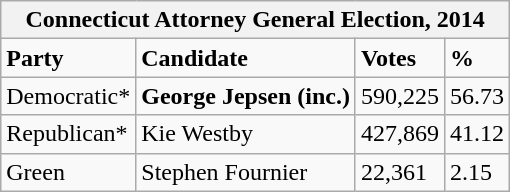<table class="wikitable">
<tr>
<th colspan="4">Connecticut Attorney General Election, 2014</th>
</tr>
<tr>
<td><strong>Party</strong></td>
<td><strong>Candidate</strong></td>
<td><strong>Votes</strong></td>
<td><strong>%</strong></td>
</tr>
<tr>
<td>Democratic*</td>
<td><strong>George Jepsen (inc.)</strong></td>
<td>590,225</td>
<td>56.73</td>
</tr>
<tr>
<td>Republican*</td>
<td>Kie Westby</td>
<td>427,869</td>
<td>41.12</td>
</tr>
<tr>
<td>Green</td>
<td>Stephen Fournier</td>
<td>22,361</td>
<td>2.15</td>
</tr>
</table>
